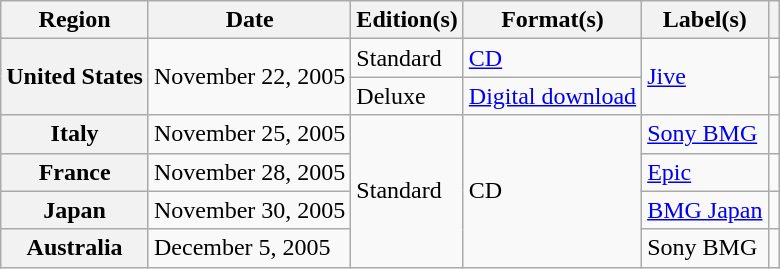<table class="wikitable plainrowheaders">
<tr>
<th scope="col">Region</th>
<th scope="col">Date</th>
<th scope="col">Edition(s)</th>
<th scope="col">Format(s)</th>
<th scope="col">Label(s)</th>
<th scope="col"></th>
</tr>
<tr>
<th scope="row" rowspan="2">United States</th>
<td rowspan="2">November 22, 2005</td>
<td>Standard</td>
<td><a href='#'>CD</a></td>
<td rowspan="2"><a href='#'>Jive</a></td>
<td></td>
</tr>
<tr>
<td>Deluxe</td>
<td><a href='#'>Digital download</a></td>
<td></td>
</tr>
<tr>
<th scope="row">Italy</th>
<td>November 25, 2005</td>
<td rowspan="4">Standard</td>
<td rowspan="4">CD</td>
<td><a href='#'>Sony BMG</a></td>
<td></td>
</tr>
<tr>
<th scope="row">France</th>
<td>November 28, 2005</td>
<td><a href='#'>Epic</a></td>
<td></td>
</tr>
<tr>
<th scope="row">Japan</th>
<td>November 30, 2005</td>
<td><a href='#'>BMG Japan</a></td>
<td></td>
</tr>
<tr>
<th scope="row">Australia</th>
<td>December 5, 2005</td>
<td>Sony BMG</td>
<td></td>
</tr>
</table>
